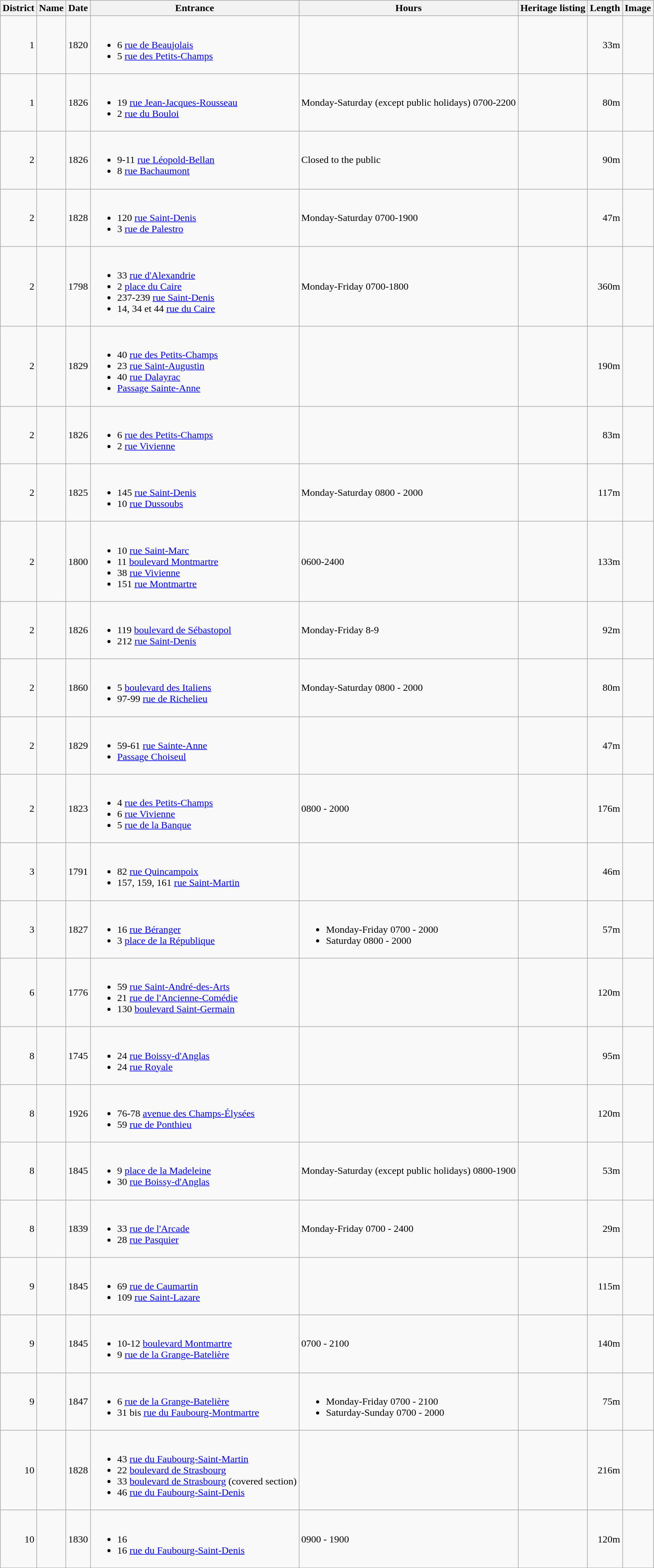<table class="wikitable sortable">
<tr>
<th scope="col">District<br></th>
<th scope="col">Name<br></th>
<th scope="col">Date<br></th>
<th scope="col" class="unsortable">Entrance<br></th>
<th scope="col" class="unsortable">Hours<br></th>
<th scope="col">Heritage listing<br></th>
<th scope="col">Length<br></th>
<th scope="col" class="unsortable">Image<br></th>
</tr>
<tr>
<td align="right">1</td>
<td></td>
<td>1820</td>
<td><br><ul><li>6 <a href='#'>rue de Beaujolais</a></li><li>5 <a href='#'>rue des Petits-Champs</a></li></ul></td>
<td></td>
<td></td>
<td align="right">33m</td>
<td></td>
</tr>
<tr>
<td align="right">1</td>
<td></td>
<td>1826</td>
<td><br><ul><li>19 <a href='#'>rue Jean-Jacques-Rousseau</a></li><li>2 <a href='#'>rue du Bouloi</a></li></ul></td>
<td>Monday-Saturday (except public holidays) 0700-2200</td>
<td></td>
<td align="right">80m</td>
<td></td>
</tr>
<tr>
<td align="right">2</td>
<td></td>
<td>1826</td>
<td><br><ul><li>9-11 <a href='#'>rue Léopold-Bellan</a></li><li>8 <a href='#'>rue Bachaumont</a></li></ul></td>
<td>Closed to the public</td>
<td></td>
<td align="right">90m</td>
<td></td>
</tr>
<tr>
<td align="right">2</td>
<td></td>
<td>1828</td>
<td><br><ul><li>120 <a href='#'>rue Saint-Denis</a></li><li>3 <a href='#'>rue de Palestro</a></li></ul></td>
<td>Monday-Saturday 0700-1900</td>
<td></td>
<td align="right">47m</td>
<td></td>
</tr>
<tr>
<td align="right">2</td>
<td></td>
<td>1798</td>
<td><br><ul><li>33 <a href='#'>rue d'Alexandrie</a></li><li>2 <a href='#'>place du Caire</a></li><li>237-239 <a href='#'>rue Saint-Denis</a></li><li>14, 34 et 44 <a href='#'>rue du Caire</a></li></ul></td>
<td>Monday-Friday 0700-1800</td>
<td></td>
<td align="right">360m</td>
<td></td>
</tr>
<tr>
<td align="right">2</td>
<td></td>
<td>1829</td>
<td><br><ul><li>40 <a href='#'>rue des Petits-Champs</a></li><li>23 <a href='#'>rue Saint-Augustin</a></li><li>40 <a href='#'>rue Dalayrac</a></li><li><a href='#'>Passage Sainte-Anne</a></li></ul></td>
<td></td>
<td></td>
<td align="right">190m</td>
<td></td>
</tr>
<tr>
<td align="right">2</td>
<td></td>
<td>1826</td>
<td><br><ul><li>6 <a href='#'>rue des Petits-Champs</a></li><li>2 <a href='#'>rue Vivienne</a></li></ul></td>
<td Accès permanent></td>
<td></td>
<td align="right">83m</td>
<td></td>
</tr>
<tr>
<td align="right">2</td>
<td></td>
<td>1825</td>
<td><br><ul><li>145 <a href='#'>rue Saint-Denis</a></li><li>10 <a href='#'>rue Dussoubs</a></li></ul></td>
<td>Monday-Saturday 0800 - 2000</td>
<td></td>
<td align="right">117m</td>
<td></td>
</tr>
<tr>
<td align="right">2</td>
<td></td>
<td>1800</td>
<td><br><ul><li>10 <a href='#'>rue Saint-Marc</a></li><li>11 <a href='#'>boulevard Montmartre</a></li><li>38 <a href='#'>rue Vivienne</a></li><li>151 <a href='#'>rue Montmartre</a></li></ul></td>
<td>0600-2400</td>
<td></td>
<td align="right">133m</td>
<td></td>
</tr>
<tr>
<td align="right">2</td>
<td></td>
<td>1826</td>
<td><br><ul><li>119 <a href='#'>boulevard de Sébastopol</a></li><li>212 <a href='#'>rue Saint-Denis</a></li></ul></td>
<td>Monday-Friday 8-9</td>
<td></td>
<td align="right">92m</td>
<td></td>
</tr>
<tr>
<td align="right">2</td>
<td></td>
<td>1860</td>
<td><br><ul><li>5 <a href='#'>boulevard des Italiens</a></li><li>97-99 <a href='#'>rue de Richelieu</a></li></ul></td>
<td>Monday-Saturday 0800 - 2000</td>
<td></td>
<td align="right">80m</td>
<td></td>
</tr>
<tr>
<td align="right">2</td>
<td></td>
<td>1829</td>
<td><br><ul><li>59-61 <a href='#'>rue Sainte-Anne</a></li><li><a href='#'>Passage Choiseul</a></li></ul></td>
<td></td>
<td></td>
<td align="right">47m</td>
<td></td>
</tr>
<tr 1829>
<td align="right">2</td>
<td></td>
<td>1823</td>
<td><br><ul><li>4 <a href='#'>rue des Petits-Champs</a></li><li>6 <a href='#'>rue Vivienne</a></li><li>5 <a href='#'>rue de la Banque</a></li></ul></td>
<td>0800 - 2000</td>
<td></td>
<td align="right">176m</td>
<td></td>
</tr>
<tr>
<td align="right">3</td>
<td></td>
<td>1791</td>
<td><br><ul><li>82 <a href='#'>rue Quincampoix</a></li><li>157, 159, 161 <a href='#'>rue Saint-Martin</a></li></ul></td>
<td></td>
<td></td>
<td align="right">46m</td>
<td></td>
</tr>
<tr>
<td align="right">3</td>
<td></td>
<td>1827</td>
<td><br><ul><li>16 <a href='#'>rue Béranger</a></li><li>3 <a href='#'>place de la République</a></li></ul></td>
<td><br><ul><li>Monday-Friday 0700 - 2000</li><li>Saturday 0800 - 2000</li></ul></td>
<td></td>
<td align="right">57m</td>
<td></td>
</tr>
<tr>
<td align="right">6</td>
<td></td>
<td>1776</td>
<td><br><ul><li>59 <a href='#'>rue Saint-André-des-Arts</a></li><li>21 <a href='#'>rue de l'Ancienne-Comédie</a></li><li>130 <a href='#'>boulevard Saint-Germain</a></li></ul></td>
<td></td>
<td></td>
<td align="right">120m</td>
<td></td>
</tr>
<tr>
<td align="right">8</td>
<td></td>
<td>1745</td>
<td><br><ul><li>24 <a href='#'>rue Boissy-d'Anglas</a></li><li>24 <a href='#'>rue Royale</a></li></ul></td>
<td></td>
<td></td>
<td align="right">95m</td>
<td></td>
</tr>
<tr>
<td align="right">8</td>
<td></td>
<td>1926</td>
<td><br><ul><li>76-78 <a href='#'>avenue des Champs-Élysées</a></li><li>59 <a href='#'>rue de Ponthieu</a></li></ul></td>
<td Accès permanent></td>
<td></td>
<td align="right">120m</td>
<td></td>
</tr>
<tr>
<td align="right">8</td>
<td></td>
<td>1845</td>
<td><br><ul><li>9 <a href='#'>place de la Madeleine</a></li><li>30 <a href='#'>rue Boissy-d'Anglas</a></li></ul></td>
<td>Monday-Saturday (except public holidays) 0800-1900</td>
<td></td>
<td align="right">53m</td>
<td></td>
</tr>
<tr>
<td align="right">8</td>
<td></td>
<td>1839</td>
<td><br><ul><li>33 <a href='#'>rue de l'Arcade</a></li><li>28 <a href='#'>rue Pasquier</a></li></ul></td>
<td>Monday-Friday 0700 - 2400</td>
<td></td>
<td align="right">29m</td>
<td></td>
</tr>
<tr>
<td align="right">9</td>
<td></td>
<td>1845</td>
<td><br><ul><li>69 <a href='#'>rue de Caumartin</a></li><li>109 <a href='#'>rue Saint-Lazare</a></li></ul></td>
<td></td>
<td></td>
<td align="right">115m</td>
<td></td>
</tr>
<tr>
<td align="right">9</td>
<td></td>
<td>1845</td>
<td><br><ul><li>10-12 <a href='#'>boulevard Montmartre</a></li><li>9 <a href='#'>rue de la Grange-Batelière</a></li></ul></td>
<td>0700 - 2100</td>
<td></td>
<td align="right">140m</td>
<td></td>
</tr>
<tr>
<td align="right">9</td>
<td></td>
<td>1847</td>
<td><br><ul><li>6 <a href='#'>rue de la Grange-Batelière</a></li><li>31 bis <a href='#'>rue du Faubourg-Montmartre</a></li></ul></td>
<td><br><ul><li>Monday-Friday 0700 - 2100</li><li>Saturday-Sunday 0700 - 2000</li></ul></td>
<td></td>
<td align="right">75m</td>
<td></td>
</tr>
<tr>
<td align="right">10</td>
<td></td>
<td>1828</td>
<td><br><ul><li>43 <a href='#'>rue du Faubourg-Saint-Martin</a></li><li>22 <a href='#'>boulevard de Strasbourg</a></li><li>33 <a href='#'>boulevard de Strasbourg</a> (covered section)</li><li>46 <a href='#'>rue du Faubourg-Saint-Denis</a></li></ul></td>
<td Accès permanent></td>
<td></td>
<td align="right">216m</td>
<td></td>
</tr>
<tr>
<td align="right">10</td>
<td></td>
<td>1830</td>
<td><br><ul><li>16 </li><li>16 <a href='#'>rue du Faubourg-Saint-Denis</a></li></ul></td>
<td>0900 - 1900</td>
<td></td>
<td align="right">120m</td>
<td></td>
</tr>
</table>
